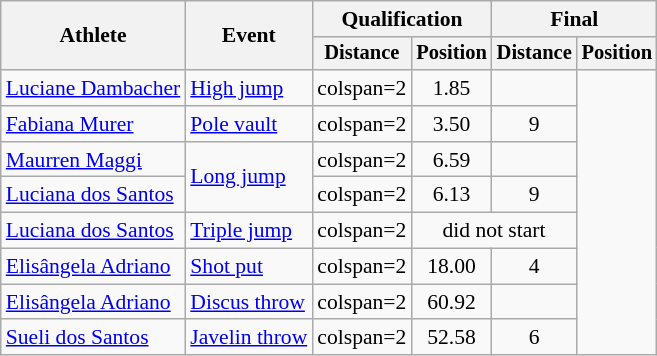<table class=wikitable style="font-size:90%">
<tr>
<th rowspan="2">Athlete</th>
<th rowspan="2">Event</th>
<th colspan="2">Qualification</th>
<th colspan="2">Final</th>
</tr>
<tr style="font-size:95%">
<th>Distance</th>
<th>Position</th>
<th>Distance</th>
<th>Position</th>
</tr>
<tr align=center>
<td align=left><a href='#'>Luciane Dambacher</a></td>
<td align=left><a href='#'>High jump</a></td>
<td>colspan=2 </td>
<td>1.85</td>
<td></td>
</tr>
<tr align=center>
<td align=left><a href='#'>Fabiana Murer</a></td>
<td align=left><a href='#'>Pole vault</a></td>
<td>colspan=2 </td>
<td>3.50</td>
<td>9</td>
</tr>
<tr align=center>
<td align=left><a href='#'>Maurren Maggi</a></td>
<td align=left rowspan=2><a href='#'>Long jump</a></td>
<td>colspan=2 </td>
<td>6.59</td>
<td></td>
</tr>
<tr align=center>
<td align=left><a href='#'>Luciana dos Santos</a></td>
<td>colspan=2 </td>
<td>6.13</td>
<td>9</td>
</tr>
<tr align=center>
<td align=left><a href='#'>Luciana dos Santos</a></td>
<td align=left><a href='#'>Triple jump</a></td>
<td>colspan=2 </td>
<td colspan=2>did not start</td>
</tr>
<tr align=center>
<td align=left><a href='#'>Elisângela Adriano</a></td>
<td align=left><a href='#'>Shot put</a></td>
<td>colspan=2 </td>
<td>18.00</td>
<td>4</td>
</tr>
<tr align=center>
<td align=left><a href='#'>Elisângela Adriano</a></td>
<td align=left><a href='#'>Discus throw</a></td>
<td>colspan=2 </td>
<td>60.92</td>
<td></td>
</tr>
<tr align=center>
<td align=left><a href='#'>Sueli dos Santos</a></td>
<td align=left><a href='#'>Javelin throw</a></td>
<td>colspan=2 </td>
<td>52.58</td>
<td>6</td>
</tr>
</table>
